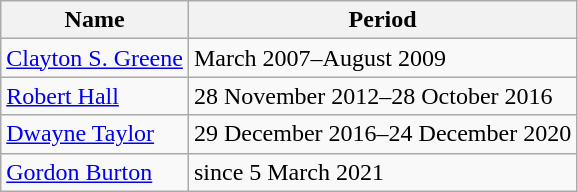<table class="wikitable">
<tr>
<th>Name</th>
<th>Period</th>
</tr>
<tr>
<td><a href='#'>Clayton S. Greene</a></td>
<td>March 2007–August 2009</td>
</tr>
<tr>
<td><a href='#'>Robert Hall</a></td>
<td>28 November 2012–28 October 2016</td>
</tr>
<tr>
<td><a href='#'>Dwayne Taylor</a></td>
<td>29 December 2016–24 December 2020</td>
</tr>
<tr>
<td><a href='#'>Gordon Burton</a></td>
<td>since 5 March 2021</td>
</tr>
</table>
